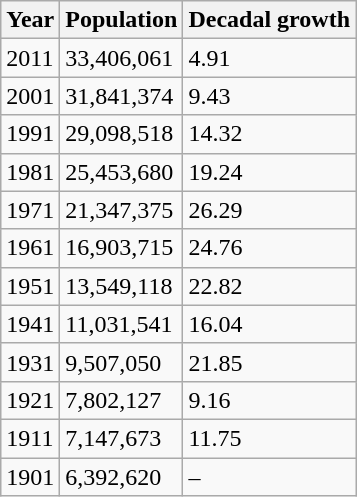<table class="wikitable sortable mw-collapsible">
<tr>
<th>Year</th>
<th>Population</th>
<th>Decadal growth</th>
</tr>
<tr>
<td>2011</td>
<td>33,406,061</td>
<td>4.91</td>
</tr>
<tr>
<td>2001</td>
<td>31,841,374</td>
<td>9.43</td>
</tr>
<tr>
<td>1991</td>
<td>29,098,518</td>
<td>14.32</td>
</tr>
<tr>
<td>1981</td>
<td>25,453,680</td>
<td>19.24</td>
</tr>
<tr>
<td>1971</td>
<td>21,347,375</td>
<td>26.29</td>
</tr>
<tr>
<td>1961</td>
<td>16,903,715</td>
<td>24.76</td>
</tr>
<tr>
<td>1951</td>
<td>13,549,118</td>
<td>22.82</td>
</tr>
<tr>
<td>1941</td>
<td>11,031,541</td>
<td>16.04</td>
</tr>
<tr>
<td>1931</td>
<td>9,507,050</td>
<td>21.85</td>
</tr>
<tr>
<td>1921</td>
<td>7,802,127</td>
<td>9.16</td>
</tr>
<tr>
<td>1911</td>
<td>7,147,673</td>
<td>11.75</td>
</tr>
<tr>
<td>1901</td>
<td>6,392,620</td>
<td>–</td>
</tr>
</table>
